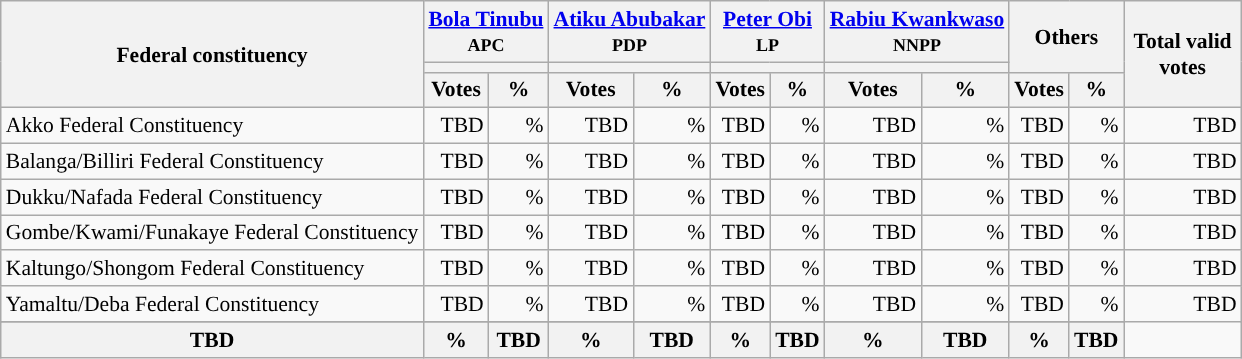<table class="wikitable sortable" style="text-align:right; font-size:90%">
<tr>
<th rowspan="3" style="max-width:7.5em;">Federal constituency</th>
<th colspan="2"><a href='#'>Bola Tinubu</a><br><small>APC</small></th>
<th colspan="2"><a href='#'>Atiku Abubakar</a><br><small>PDP</small></th>
<th colspan="2"><a href='#'>Peter Obi</a><br><small>LP</small></th>
<th colspan="2"><a href='#'>Rabiu Kwankwaso</a><br><small>NNPP</small></th>
<th colspan="2" rowspan="2">Others</th>
<th rowspan="3" style="max-width:5em;">Total valid votes</th>
</tr>
<tr>
<th colspan=2 style="background-color:"></th>
<th colspan=2 style="background-color:"></th>
<th colspan=2 style="background-color:"></th>
<th colspan=2 style="background-color:"></th>
</tr>
<tr>
<th>Votes</th>
<th>%</th>
<th>Votes</th>
<th>%</th>
<th>Votes</th>
<th>%</th>
<th>Votes</th>
<th>%</th>
<th>Votes</th>
<th>%</th>
</tr>
<tr style="background-color:#">
<td style="text-align:left;">Akko Federal Constituency</td>
<td>TBD</td>
<td>%</td>
<td>TBD</td>
<td>%</td>
<td>TBD</td>
<td>%</td>
<td>TBD</td>
<td>%</td>
<td>TBD</td>
<td>%</td>
<td>TBD</td>
</tr>
<tr style="background-color:#">
<td style="text-align:left;">Balanga/Billiri Federal Constituency</td>
<td>TBD</td>
<td>%</td>
<td>TBD</td>
<td>%</td>
<td>TBD</td>
<td>%</td>
<td>TBD</td>
<td>%</td>
<td>TBD</td>
<td>%</td>
<td>TBD</td>
</tr>
<tr style="background-color:#">
<td style="text-align:left;">Dukku/Nafada Federal Constituency</td>
<td>TBD</td>
<td>%</td>
<td>TBD</td>
<td>%</td>
<td>TBD</td>
<td>%</td>
<td>TBD</td>
<td>%</td>
<td>TBD</td>
<td>%</td>
<td>TBD</td>
</tr>
<tr style="background-color:#">
<td style="text-align:left;">Gombe/Kwami/Funakaye Federal Constituency</td>
<td>TBD</td>
<td>%</td>
<td>TBD</td>
<td>%</td>
<td>TBD</td>
<td>%</td>
<td>TBD</td>
<td>%</td>
<td>TBD</td>
<td>%</td>
<td>TBD</td>
</tr>
<tr style="background-color:#">
<td style="text-align:left;">Kaltungo/Shongom Federal Constituency</td>
<td>TBD</td>
<td>%</td>
<td>TBD</td>
<td>%</td>
<td>TBD</td>
<td>%</td>
<td>TBD</td>
<td>%</td>
<td>TBD</td>
<td>%</td>
<td>TBD</td>
</tr>
<tr style="background-color:#">
<td style="text-align:left;">Yamaltu/Deba Federal Constituency</td>
<td>TBD</td>
<td>%</td>
<td>TBD</td>
<td>%</td>
<td>TBD</td>
<td>%</td>
<td>TBD</td>
<td>%</td>
<td>TBD</td>
<td>%</td>
<td>TBD</td>
</tr>
<tr>
</tr>
<tr>
<th>TBD</th>
<th>%</th>
<th>TBD</th>
<th>%</th>
<th>TBD</th>
<th>%</th>
<th>TBD</th>
<th>%</th>
<th>TBD</th>
<th>%</th>
<th>TBD</th>
</tr>
</table>
